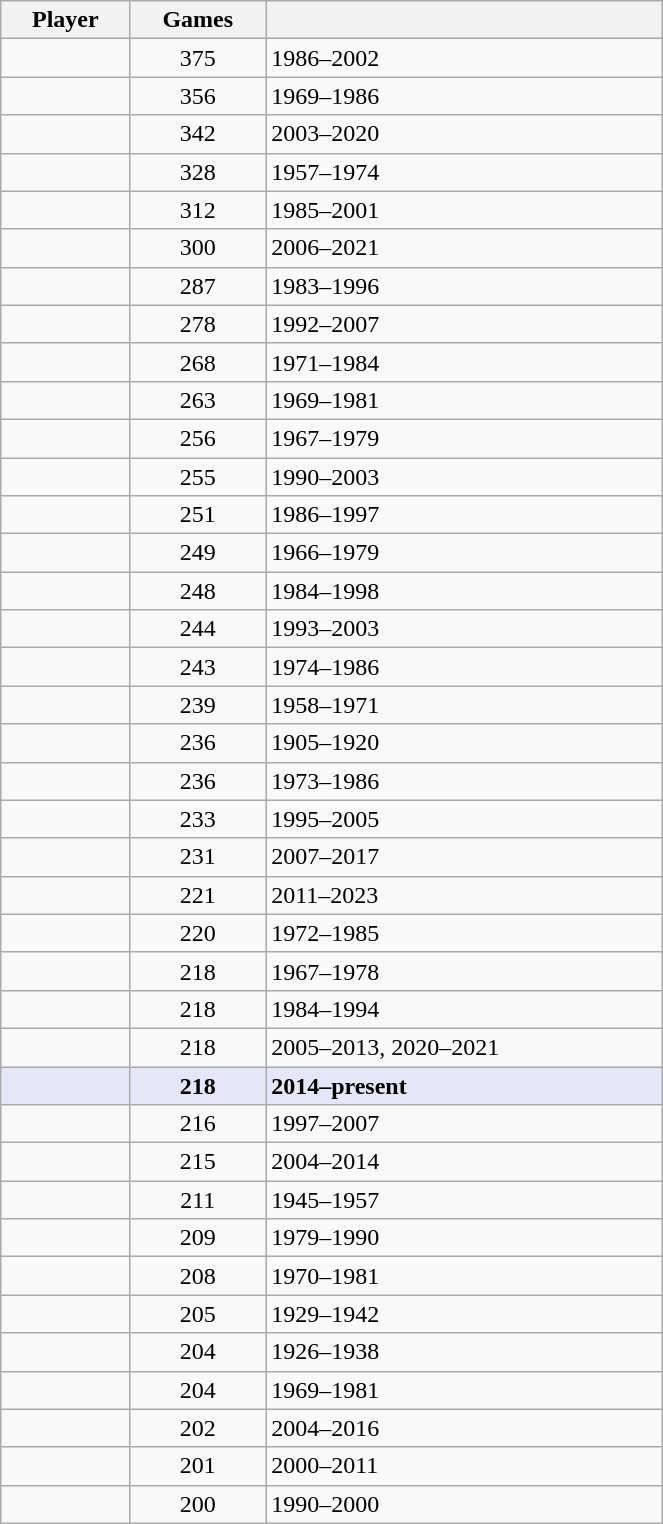<table class="wikitable sortable" width=35%>
<tr>
<th>Player</th>
<th>Games</th>
<th></th>
</tr>
<tr>
<td></td>
<td align=center>375</td>
<td>1986–2002</td>
</tr>
<tr>
<td></td>
<td align=center>356</td>
<td>1969–1986</td>
</tr>
<tr>
<td></td>
<td align=center>342</td>
<td>2003–2020</td>
</tr>
<tr>
<td></td>
<td align=center>328</td>
<td>1957–1974</td>
</tr>
<tr>
<td></td>
<td align=center>312</td>
<td>1985–2001</td>
</tr>
<tr>
<td></td>
<td align=center>300</td>
<td>2006–2021</td>
</tr>
<tr>
<td></td>
<td align=center>287</td>
<td>1983–1996</td>
</tr>
<tr>
<td></td>
<td align=center>278</td>
<td>1992–2007</td>
</tr>
<tr>
<td></td>
<td align=center>268</td>
<td>1971–1984</td>
</tr>
<tr>
<td></td>
<td align=center>263</td>
<td>1969–1981</td>
</tr>
<tr>
<td></td>
<td align=center>256</td>
<td>1967–1979</td>
</tr>
<tr>
<td></td>
<td align=center>255</td>
<td>1990–2003</td>
</tr>
<tr>
<td></td>
<td align=center>251</td>
<td>1986–1997</td>
</tr>
<tr>
<td></td>
<td align=center>249</td>
<td>1966–1979</td>
</tr>
<tr>
<td></td>
<td align=center>248</td>
<td>1984–1998</td>
</tr>
<tr>
<td></td>
<td align=center>244</td>
<td>1993–2003</td>
</tr>
<tr>
<td></td>
<td align=center>243</td>
<td>1974–1986</td>
</tr>
<tr>
<td></td>
<td align=center>239</td>
<td>1958–1971</td>
</tr>
<tr>
<td></td>
<td align=center>236</td>
<td>1905–1920</td>
</tr>
<tr>
<td></td>
<td align=center>236</td>
<td>1973–1986</td>
</tr>
<tr>
<td></td>
<td align=center>233</td>
<td>1995–2005</td>
</tr>
<tr>
<td></td>
<td align=center>231</td>
<td>2007–2017</td>
</tr>
<tr>
<td></td>
<td align=center>221</td>
<td>2011–2023</td>
</tr>
<tr>
<td></td>
<td align=center>220</td>
<td>1972–1985</td>
</tr>
<tr>
<td></td>
<td align=center>218</td>
<td>1967–1978</td>
</tr>
<tr>
<td></td>
<td align=center>218</td>
<td>1984–1994</td>
</tr>
<tr>
<td></td>
<td align=center>218</td>
<td>2005–2013, 2020–2021</td>
</tr>
<tr style=background:#E6E6FA>
<td><strong></strong></td>
<td align=center><strong>218</strong></td>
<td><strong>2014–present</strong></td>
</tr>
<tr>
<td></td>
<td align=center>216</td>
<td>1997–2007</td>
</tr>
<tr>
<td></td>
<td align=center>215</td>
<td>2004–2014</td>
</tr>
<tr>
<td></td>
<td align=center>211</td>
<td>1945–1957</td>
</tr>
<tr>
<td></td>
<td align=center>209</td>
<td>1979–1990</td>
</tr>
<tr>
<td></td>
<td align=center>208</td>
<td>1970–1981</td>
</tr>
<tr>
<td></td>
<td align=center>205</td>
<td>1929–1942</td>
</tr>
<tr>
<td></td>
<td align=center>204</td>
<td>1926–1938</td>
</tr>
<tr>
<td></td>
<td align=center>204</td>
<td>1969–1981</td>
</tr>
<tr>
<td></td>
<td align=center>202</td>
<td>2004–2016</td>
</tr>
<tr>
<td></td>
<td align=center>201</td>
<td>2000–2011</td>
</tr>
<tr>
<td></td>
<td align=center>200</td>
<td>1990–2000</td>
</tr>
</table>
